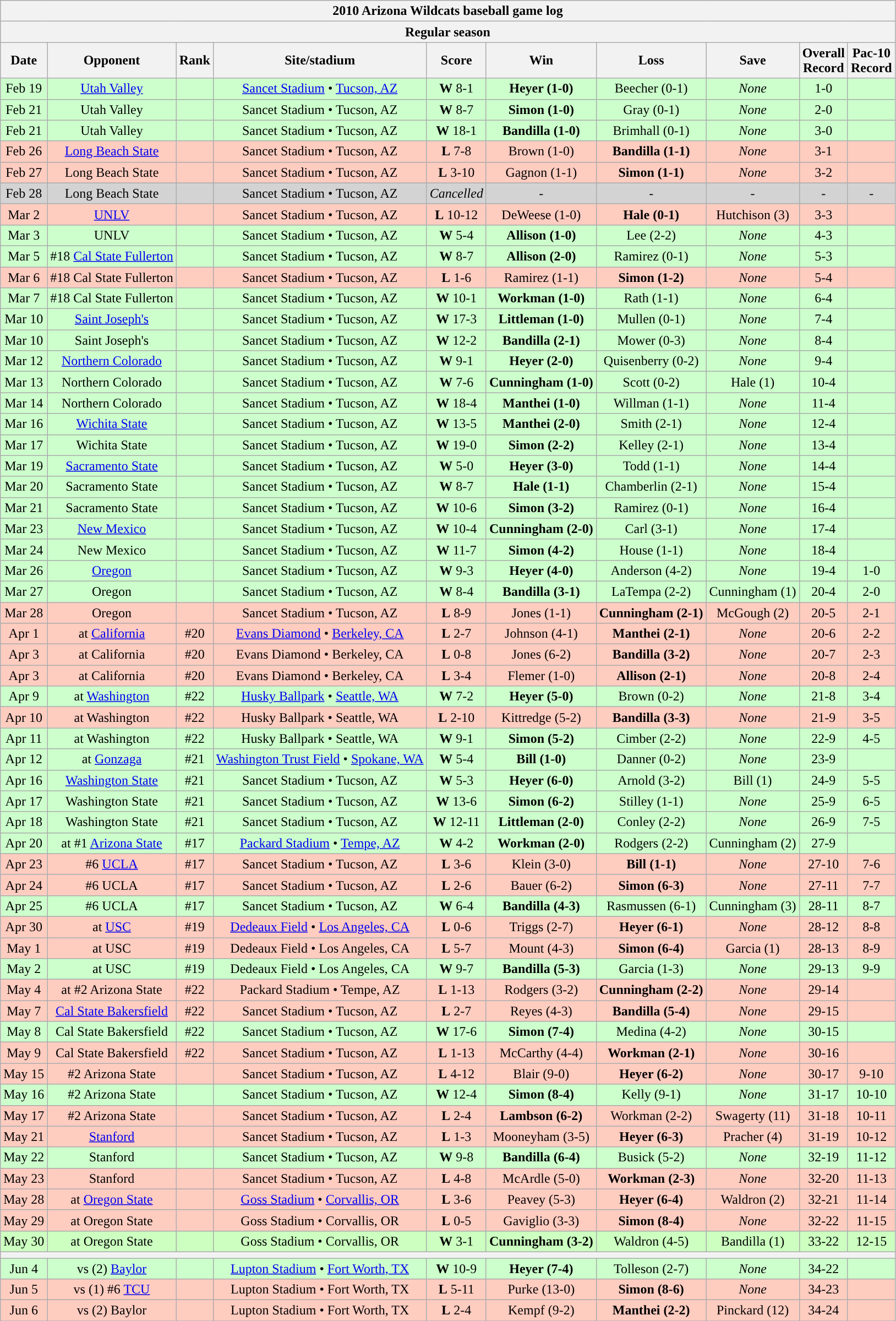<table class="wikitable">
<tr>
<th colspan="10">2010 Arizona Wildcats baseball game log</th>
</tr>
<tr>
<th colspan="10">Regular season</th>
</tr>
<tr>
<th>Date</th>
<th>Opponent</th>
<th>Rank</th>
<th>Site/stadium</th>
<th>Score</th>
<th>Win</th>
<th>Loss</th>
<th>Save</th>
<th>Overall<br>Record</th>
<th>Pac-10<br>Record</th>
</tr>
<tr align="center" bgcolor=ccffcc>
<td>Feb 19</td>
<td><a href='#'>Utah Valley</a></td>
<td></td>
<td><a href='#'>Sancet Stadium</a> • <a href='#'>Tucson, AZ</a></td>
<td><strong>W</strong> 8-1</td>
<td><strong>Heyer (1-0)</strong></td>
<td>Beecher (0-1)</td>
<td><em>None</em></td>
<td>1-0</td>
<td></td>
</tr>
<tr align="center" bgcolor=ccffcc>
<td>Feb 21</td>
<td>Utah Valley</td>
<td></td>
<td>Sancet Stadium • Tucson, AZ</td>
<td><strong>W</strong> 8-7</td>
<td><strong>Simon (1-0)</strong></td>
<td>Gray (0-1)</td>
<td><em>None</em></td>
<td>2-0</td>
<td></td>
</tr>
<tr align="center" bgcolor=ccffcc>
<td>Feb 21</td>
<td>Utah Valley</td>
<td></td>
<td>Sancet Stadium • Tucson, AZ</td>
<td><strong>W</strong> 18-1</td>
<td><strong>Bandilla (1-0)</strong></td>
<td>Brimhall (0-1)</td>
<td><em>None</em></td>
<td>3-0</td>
<td></td>
</tr>
<tr align="center" bgcolor=ffccc>
<td>Feb 26</td>
<td><a href='#'>Long Beach State</a></td>
<td></td>
<td>Sancet Stadium • Tucson, AZ</td>
<td><strong>L</strong> 7-8</td>
<td>Brown (1-0)</td>
<td><strong>Bandilla (1-1)</strong></td>
<td><em>None</em></td>
<td>3-1</td>
<td></td>
</tr>
<tr align="center" bgcolor=ffccc>
<td>Feb 27</td>
<td>Long Beach State</td>
<td></td>
<td>Sancet Stadium • Tucson, AZ</td>
<td><strong>L</strong> 3-10</td>
<td>Gagnon (1-1)</td>
<td><strong>Simon (1-1)</strong></td>
<td><em>None</em></td>
<td>3-2</td>
<td></td>
</tr>
<tr align="center" bgcolor= d3d3d3>
<td>Feb 28</td>
<td>Long Beach State</td>
<td></td>
<td>Sancet Stadium • Tucson, AZ</td>
<td><em>Cancelled</em></td>
<td>-</td>
<td>-</td>
<td>-</td>
<td>-</td>
<td>-</td>
</tr>
<tr align="center" bgcolor=ffccc>
<td>Mar 2</td>
<td><a href='#'>UNLV</a></td>
<td></td>
<td>Sancet Stadium • Tucson, AZ</td>
<td><strong>L</strong> 10-12</td>
<td>DeWeese (1-0)</td>
<td><strong>Hale (0-1)</strong></td>
<td>Hutchison (3)</td>
<td>3-3</td>
<td></td>
</tr>
<tr align="center" bgcolor=ccffcc>
<td>Mar 3</td>
<td>UNLV</td>
<td></td>
<td>Sancet Stadium • Tucson, AZ</td>
<td><strong>W</strong> 5-4</td>
<td><strong>Allison (1-0)</strong></td>
<td>Lee (2-2)</td>
<td><em>None</em></td>
<td>4-3</td>
<td></td>
</tr>
<tr align="center" bgcolor=ccffcc>
<td>Mar 5</td>
<td>#18 <a href='#'>Cal State Fullerton</a></td>
<td></td>
<td>Sancet Stadium • Tucson, AZ</td>
<td><strong>W</strong> 8-7</td>
<td><strong>Allison (2-0)</strong></td>
<td>Ramirez (0-1)</td>
<td><em>None</em></td>
<td>5-3</td>
<td></td>
</tr>
<tr align="center" bgcolor=ffccc>
<td>Mar 6</td>
<td>#18 Cal State Fullerton</td>
<td></td>
<td>Sancet Stadium • Tucson, AZ</td>
<td><strong>L</strong> 1-6</td>
<td>Ramirez (1-1)</td>
<td><strong>Simon (1-2)</strong></td>
<td><em>None</em></td>
<td>5-4</td>
<td></td>
</tr>
<tr align="center" bgcolor=ccffcc>
<td>Mar 7</td>
<td>#18 Cal State Fullerton</td>
<td></td>
<td>Sancet Stadium • Tucson, AZ</td>
<td><strong>W</strong> 10-1</td>
<td><strong>Workman (1-0)</strong></td>
<td>Rath (1-1)</td>
<td><em>None</em></td>
<td>6-4</td>
<td></td>
</tr>
<tr align="center"bgcolor=ccffcc>
<td>Mar 10</td>
<td><a href='#'>Saint Joseph's</a></td>
<td></td>
<td>Sancet Stadium • Tucson, AZ</td>
<td><strong>W</strong> 17-3</td>
<td><strong>Littleman (1-0)</strong></td>
<td>Mullen (0-1)</td>
<td><em>None</em></td>
<td>7-4</td>
<td></td>
</tr>
<tr align="center"bgcolor=ccffcc>
<td>Mar 10</td>
<td>Saint Joseph's</td>
<td></td>
<td>Sancet Stadium • Tucson, AZ</td>
<td><strong>W</strong> 12-2</td>
<td><strong>Bandilla (2-1)</strong></td>
<td>Mower (0-3)</td>
<td><em>None</em></td>
<td>8-4</td>
<td></td>
</tr>
<tr align="center"bgcolor=ccffcc>
<td>Mar 12</td>
<td><a href='#'>Northern Colorado</a></td>
<td></td>
<td>Sancet Stadium • Tucson, AZ</td>
<td><strong>W</strong> 9-1</td>
<td><strong>Heyer (2-0)</strong></td>
<td>Quisenberry (0-2)</td>
<td><em>None</em></td>
<td>9-4</td>
<td></td>
</tr>
<tr align="center"bgcolor=ccffcc>
<td>Mar 13</td>
<td>Northern Colorado</td>
<td></td>
<td>Sancet Stadium • Tucson, AZ</td>
<td><strong>W</strong> 7-6</td>
<td><strong>Cunningham (1-0)</strong></td>
<td>Scott (0-2)</td>
<td>Hale (1)</td>
<td>10-4</td>
<td></td>
</tr>
<tr align="center"bgcolor=ccffcc>
<td>Mar 14</td>
<td>Northern Colorado</td>
<td></td>
<td>Sancet Stadium • Tucson, AZ</td>
<td><strong>W</strong> 18-4</td>
<td><strong>Manthei (1-0)</strong></td>
<td>Willman (1-1)</td>
<td><em>None</em></td>
<td>11-4</td>
<td></td>
</tr>
<tr align="center"bgcolor=ccffcc>
<td>Mar 16</td>
<td><a href='#'>Wichita State</a></td>
<td></td>
<td>Sancet Stadium • Tucson, AZ</td>
<td><strong>W</strong> 13-5</td>
<td><strong>Manthei (2-0)</strong></td>
<td>Smith (2-1)</td>
<td><em>None</em></td>
<td>12-4</td>
<td></td>
</tr>
<tr align="center"bgcolor=ccffcc>
<td>Mar 17</td>
<td>Wichita State</td>
<td></td>
<td>Sancet Stadium • Tucson, AZ</td>
<td><strong>W</strong> 19-0</td>
<td><strong>Simon (2-2)</strong></td>
<td>Kelley (2-1)</td>
<td><em>None</em></td>
<td>13-4</td>
<td></td>
</tr>
<tr align="center"bgcolor=ccffcc>
<td>Mar 19</td>
<td><a href='#'>Sacramento State</a></td>
<td></td>
<td>Sancet Stadium • Tucson, AZ</td>
<td><strong>W</strong> 5-0</td>
<td><strong>Heyer (3-0)</strong></td>
<td>Todd (1-1)</td>
<td><em>None</em></td>
<td>14-4</td>
<td></td>
</tr>
<tr align="center"bgcolor=ccffcc>
<td>Mar 20</td>
<td>Sacramento State</td>
<td></td>
<td>Sancet Stadium • Tucson, AZ</td>
<td><strong>W</strong> 8-7</td>
<td><strong>Hale (1-1)</strong></td>
<td>Chamberlin (2-1)</td>
<td><em>None</em></td>
<td>15-4</td>
<td></td>
</tr>
<tr align="center"bgcolor=ccffcc>
<td>Mar 21</td>
<td>Sacramento State</td>
<td></td>
<td>Sancet Stadium • Tucson, AZ</td>
<td><strong>W</strong> 10-6</td>
<td><strong>Simon (3-2)</strong></td>
<td>Ramirez (0-1)</td>
<td><em>None</em></td>
<td>16-4</td>
<td></td>
</tr>
<tr align="center"bgcolor=ccffcc>
<td>Mar 23</td>
<td><a href='#'>New Mexico</a></td>
<td></td>
<td>Sancet Stadium • Tucson, AZ</td>
<td><strong>W</strong> 10-4</td>
<td><strong>Cunningham (2-0)</strong></td>
<td>Carl (3-1)</td>
<td><em>None</em></td>
<td>17-4</td>
<td></td>
</tr>
<tr align="center"bgcolor=ccffcc>
<td>Mar 24</td>
<td>New Mexico</td>
<td></td>
<td>Sancet Stadium • Tucson, AZ</td>
<td><strong>W</strong> 11-7</td>
<td><strong>Simon (4-2)</strong></td>
<td>House (1-1)</td>
<td><em>None</em></td>
<td>18-4</td>
<td></td>
</tr>
<tr align="center"bgcolor=ccffcc>
<td>Mar 26</td>
<td><a href='#'>Oregon</a></td>
<td></td>
<td>Sancet Stadium • Tucson, AZ</td>
<td><strong>W</strong> 9-3</td>
<td><strong>Heyer (4-0)</strong></td>
<td>Anderson (4-2)</td>
<td><em>None</em></td>
<td>19-4</td>
<td>1-0</td>
</tr>
<tr align="center"bgcolor=ccffcc>
<td>Mar 27</td>
<td>Oregon</td>
<td></td>
<td>Sancet Stadium • Tucson, AZ</td>
<td><strong>W</strong> 8-4</td>
<td><strong>Bandilla (3-1)</strong></td>
<td>LaTempa (2-2)</td>
<td>Cunningham (1)</td>
<td>20-4</td>
<td>2-0</td>
</tr>
<tr align="center"bgcolor=ffccc>
<td>Mar 28</td>
<td>Oregon</td>
<td></td>
<td>Sancet Stadium • Tucson, AZ</td>
<td><strong>L</strong> 8-9</td>
<td>Jones (1-1)</td>
<td><strong>Cunningham (2-1)</strong></td>
<td>McGough (2)</td>
<td>20-5</td>
<td>2-1</td>
</tr>
<tr align="center"bgcolor=ffccc>
<td>Apr 1</td>
<td>at <a href='#'>California</a></td>
<td>#20</td>
<td><a href='#'>Evans Diamond</a> • <a href='#'>Berkeley, CA</a></td>
<td><strong>L</strong> 2-7</td>
<td>Johnson (4-1)</td>
<td><strong>Manthei (2-1)</strong></td>
<td><em>None</em></td>
<td>20-6</td>
<td>2-2</td>
</tr>
<tr align="center"bgcolor=ffccc>
<td>Apr 3</td>
<td>at California</td>
<td>#20</td>
<td>Evans Diamond • Berkeley, CA</td>
<td><strong>L</strong> 0-8</td>
<td>Jones (6-2)</td>
<td><strong>Bandilla (3-2)</strong></td>
<td><em>None</em></td>
<td>20-7</td>
<td>2-3</td>
</tr>
<tr align="center"bgcolor=ffccc>
<td>Apr 3</td>
<td>at California</td>
<td>#20</td>
<td>Evans Diamond • Berkeley, CA</td>
<td><strong>L</strong> 3-4</td>
<td>Flemer (1-0)</td>
<td><strong>Allison (2-1)</strong></td>
<td><em>None</em></td>
<td>20-8</td>
<td>2-4</td>
</tr>
<tr align="center"bgcolor=ccffcc>
<td>Apr 9</td>
<td>at <a href='#'>Washington</a></td>
<td>#22</td>
<td><a href='#'>Husky Ballpark</a> • <a href='#'>Seattle, WA</a></td>
<td><strong>W</strong> 7-2</td>
<td><strong>Heyer (5-0)</strong></td>
<td>Brown (0-2)</td>
<td><em>None</em></td>
<td>21-8</td>
<td>3-4</td>
</tr>
<tr align="center"bgcolor=ffccc>
<td>Apr 10</td>
<td>at Washington</td>
<td>#22</td>
<td>Husky Ballpark • Seattle, WA</td>
<td><strong>L</strong> 2-10</td>
<td>Kittredge (5-2)</td>
<td><strong>Bandilla (3-3)</strong></td>
<td><em>None</em></td>
<td>21-9</td>
<td>3-5</td>
</tr>
<tr align="center"bgcolor=ccffcc>
<td>Apr 11</td>
<td>at Washington</td>
<td>#22</td>
<td>Husky Ballpark • Seattle, WA</td>
<td><strong>W</strong> 9-1</td>
<td><strong>Simon (5-2)</strong></td>
<td>Cimber (2-2)</td>
<td><em>None</em></td>
<td>22-9</td>
<td>4-5</td>
</tr>
<tr align="center"bgcolor=ccffcc>
<td>Apr 12</td>
<td>at <a href='#'>Gonzaga</a></td>
<td>#21</td>
<td><a href='#'>Washington Trust Field</a> • <a href='#'>Spokane, WA</a></td>
<td><strong>W</strong> 5-4</td>
<td><strong>Bill (1-0)</strong></td>
<td>Danner (0-2)</td>
<td><em>None</em></td>
<td>23-9</td>
<td></td>
</tr>
<tr align="center"bgcolor=ccffcc>
<td>Apr 16</td>
<td><a href='#'>Washington State</a></td>
<td>#21</td>
<td>Sancet Stadium • Tucson, AZ</td>
<td><strong>W</strong> 5-3</td>
<td><strong>Heyer (6-0)</strong></td>
<td>Arnold (3-2)</td>
<td>Bill (1)</td>
<td>24-9</td>
<td>5-5</td>
</tr>
<tr align="center"bgcolor=ccffcc>
<td>Apr 17</td>
<td>Washington State</td>
<td>#21</td>
<td>Sancet Stadium • Tucson, AZ</td>
<td><strong>W</strong> 13-6</td>
<td><strong>Simon (6-2)</strong></td>
<td>Stilley (1-1)</td>
<td><em>None</em></td>
<td>25-9</td>
<td>6-5</td>
</tr>
<tr align="center"bgcolor=ccffcc>
<td>Apr 18</td>
<td>Washington State</td>
<td>#21</td>
<td>Sancet Stadium • Tucson, AZ</td>
<td><strong>W</strong> 12-11</td>
<td><strong>Littleman (2-0)</strong></td>
<td>Conley (2-2)</td>
<td><em>None</em></td>
<td>26-9</td>
<td>7-5</td>
</tr>
<tr align="center"bgcolor=ccffcc>
<td>Apr 20</td>
<td>at #1 <a href='#'>Arizona State</a></td>
<td>#17</td>
<td><a href='#'>Packard Stadium</a> • <a href='#'>Tempe, AZ</a></td>
<td><strong>W</strong> 4-2</td>
<td><strong>Workman (2-0)</strong></td>
<td>Rodgers (2-2)</td>
<td>Cunningham (2)</td>
<td>27-9</td>
<td></td>
</tr>
<tr align="center"bgcolor=ffccc>
<td>Apr 23</td>
<td>#6 <a href='#'>UCLA</a></td>
<td>#17</td>
<td>Sancet Stadium • Tucson, AZ</td>
<td><strong>L</strong> 3-6</td>
<td>Klein (3-0)</td>
<td><strong>Bill (1-1)</strong></td>
<td><em>None</em></td>
<td>27-10</td>
<td>7-6</td>
</tr>
<tr align="center"bgcolor=ffccc>
<td>Apr 24</td>
<td>#6 UCLA</td>
<td>#17</td>
<td>Sancet Stadium • Tucson, AZ</td>
<td><strong>L</strong> 2-6</td>
<td>Bauer (6-2)</td>
<td><strong>Simon (6-3)</strong></td>
<td><em>None</em></td>
<td>27-11</td>
<td>7-7</td>
</tr>
<tr align="center"bgcolor=ccffcc>
<td>Apr 25</td>
<td>#6 UCLA</td>
<td>#17</td>
<td>Sancet Stadium • Tucson, AZ</td>
<td><strong>W</strong> 6-4</td>
<td><strong>Bandilla (4-3)</strong></td>
<td>Rasmussen (6-1)</td>
<td>Cunningham (3)</td>
<td>28-11</td>
<td>8-7</td>
</tr>
<tr align="center"bgcolor=ffccc>
<td>Apr 30</td>
<td>at <a href='#'>USC</a></td>
<td>#19</td>
<td><a href='#'>Dedeaux Field</a> • <a href='#'>Los Angeles, CA</a></td>
<td><strong>L</strong> 0-6</td>
<td>Triggs (2-7)</td>
<td><strong>Heyer (6-1)</strong></td>
<td><em>None</em></td>
<td>28-12</td>
<td>8-8</td>
</tr>
<tr align="center"bgcolor=ffccc>
<td>May 1</td>
<td>at USC</td>
<td>#19</td>
<td>Dedeaux Field • Los Angeles, CA</td>
<td><strong>L</strong> 5-7</td>
<td>Mount (4-3)</td>
<td><strong>Simon (6-4)</strong></td>
<td>Garcia (1)</td>
<td>28-13</td>
<td>8-9</td>
</tr>
<tr align="center"bgcolor=ccffcc>
<td>May 2</td>
<td>at USC</td>
<td>#19</td>
<td>Dedeaux Field • Los Angeles, CA</td>
<td><strong>W</strong> 9-7</td>
<td><strong>Bandilla (5-3)</strong></td>
<td>Garcia (1-3)</td>
<td><em>None</em></td>
<td>29-13</td>
<td>9-9</td>
</tr>
<tr align="center"bgcolor=ffccc>
<td>May 4</td>
<td>at #2 Arizona State</td>
<td>#22</td>
<td>Packard Stadium • Tempe, AZ</td>
<td><strong>L</strong> 1-13</td>
<td>Rodgers (3-2)</td>
<td><strong>Cunningham (2-2)</strong></td>
<td><em>None</em></td>
<td>29-14</td>
<td></td>
</tr>
<tr align="center"bgcolor=ffccc>
<td>May 7</td>
<td><a href='#'>Cal State Bakersfield</a></td>
<td>#22</td>
<td>Sancet Stadium • Tucson, AZ</td>
<td><strong>L</strong> 2-7</td>
<td>Reyes (4-3)</td>
<td><strong>Bandilla (5-4)</strong></td>
<td><em>None</em></td>
<td>29-15</td>
<td></td>
</tr>
<tr align="center"bgcolor=ccffcc>
<td>May 8</td>
<td>Cal State Bakersfield</td>
<td>#22</td>
<td>Sancet Stadium • Tucson, AZ</td>
<td><strong>W</strong> 17-6</td>
<td><strong>Simon (7-4)</strong></td>
<td>Medina (4-2)</td>
<td><em>None</em></td>
<td>30-15</td>
<td></td>
</tr>
<tr align="center"bgcolor=ffccc>
<td>May 9</td>
<td>Cal State Bakersfield</td>
<td>#22</td>
<td>Sancet Stadium • Tucson, AZ</td>
<td><strong>L</strong> 1-13</td>
<td>McCarthy (4-4)</td>
<td><strong>Workman (2-1)</strong></td>
<td><em>None</em></td>
<td>30-16</td>
<td></td>
</tr>
<tr bgcolor="ffccc" align="center">
<td>May 15</td>
<td>#2 Arizona State</td>
<td></td>
<td>Sancet Stadium • Tucson, AZ</td>
<td><strong>L</strong> 4-12</td>
<td>Blair (9-0)</td>
<td><strong>Heyer (6-2)</strong></td>
<td><em>None</em></td>
<td>30-17</td>
<td>9-10</td>
</tr>
<tr bgcolor="ccffcc" align="center">
<td>May 16</td>
<td>#2 Arizona State</td>
<td></td>
<td>Sancet Stadium • Tucson, AZ</td>
<td><strong>W</strong> 12-4</td>
<td><strong>Simon (8-4)</strong></td>
<td>Kelly (9-1)</td>
<td><em>None</em></td>
<td>31-17</td>
<td>10-10</td>
</tr>
<tr bgcolor="ffccc" align="center">
<td>May 17</td>
<td>#2 Arizona State</td>
<td></td>
<td>Sancet Stadium • Tucson, AZ</td>
<td><strong>L</strong> 2-4</td>
<td><strong>Lambson (6-2)</strong></td>
<td>Workman (2-2)</td>
<td>Swagerty (11)</td>
<td>31-18</td>
<td>10-11</td>
</tr>
<tr bgcolor="ffccc" align="center">
<td>May 21</td>
<td><a href='#'>Stanford</a></td>
<td></td>
<td>Sancet Stadium • Tucson, AZ</td>
<td><strong>L</strong> 1-3</td>
<td>Mooneyham (3-5)</td>
<td><strong>Heyer (6-3)</strong></td>
<td>Pracher (4)</td>
<td>31-19</td>
<td>10-12</td>
</tr>
<tr bgcolor="ccffcc" align="center">
<td>May 22</td>
<td>Stanford</td>
<td></td>
<td>Sancet Stadium • Tucson, AZ</td>
<td><strong>W</strong> 9-8</td>
<td><strong>Bandilla (6-4)</strong></td>
<td>Busick (5-2)</td>
<td><em>None</em></td>
<td>32-19</td>
<td>11-12</td>
</tr>
<tr bgcolor="ffccc" align="center">
<td>May 23</td>
<td>Stanford</td>
<td></td>
<td>Sancet Stadium • Tucson, AZ</td>
<td><strong>L</strong> 4-8</td>
<td>McArdle (5-0)</td>
<td><strong>Workman (2-3)</strong></td>
<td><em>None</em></td>
<td>32-20</td>
<td>11-13</td>
</tr>
<tr bgcolor="ffccc" align="center">
<td>May 28</td>
<td>at <a href='#'>Oregon State</a></td>
<td></td>
<td><a href='#'>Goss Stadium</a> • <a href='#'>Corvallis, OR</a></td>
<td><strong>L</strong> 3-6</td>
<td>Peavey (5-3)</td>
<td><strong>Heyer (6-4)</strong></td>
<td>Waldron (2)</td>
<td>32-21</td>
<td>11-14</td>
</tr>
<tr bgcolor="ffccc" align="center">
<td>May 29</td>
<td>at Oregon State</td>
<td></td>
<td>Goss Stadium • Corvallis, OR</td>
<td><strong>L</strong> 0-5</td>
<td>Gaviglio (3-3)</td>
<td><strong>Simon (8-4)</strong></td>
<td><em>None</em></td>
<td>32-22</td>
<td>11-15</td>
</tr>
<tr bgcolor="ccffc" align="center">
<td>May 30</td>
<td>at Oregon State</td>
<td></td>
<td>Goss Stadium • Corvallis, OR</td>
<td><strong>W</strong> 3-1</td>
<td><strong>Cunningham (3-2)</strong></td>
<td>Waldron (4-5)</td>
<td>Bandilla (1)</td>
<td>33-22</td>
<td>12-15</td>
</tr>
<tr>
<th colspan="10"><a href='#'></a></th>
</tr>
<tr bgcolor="ccffcc" align="center">
<td>Jun 4</td>
<td>vs (2) <a href='#'>Baylor</a></td>
<td></td>
<td><a href='#'>Lupton Stadium</a> • <a href='#'>Fort Worth, TX</a></td>
<td><strong>W</strong> 10-9</td>
<td><strong>Heyer (7-4)</strong></td>
<td>Tolleson (2-7)</td>
<td><em>None</em></td>
<td>34-22</td>
<td></td>
</tr>
<tr bgcolor="ffccc" align="center">
<td>Jun 5</td>
<td>vs (1) #6 <a href='#'>TCU</a></td>
<td></td>
<td>Lupton Stadium • Fort Worth, TX</td>
<td><strong>L</strong> 5-11</td>
<td>Purke (13-0)</td>
<td><strong>Simon (8-6)</strong></td>
<td><em>None</em></td>
<td>34-23</td>
<td></td>
</tr>
<tr bgcolor="ffccc" align="center">
<td>Jun 6</td>
<td>vs (2) Baylor</td>
<td></td>
<td>Lupton Stadium • Fort Worth, TX</td>
<td><strong>L</strong> 2-4</td>
<td>Kempf (9-2)</td>
<td><strong>Manthei (2-2)</strong></td>
<td>Pinckard (12)</td>
<td>34-24</td>
<td></td>
</tr>
<tr>
</tr>
</table>
